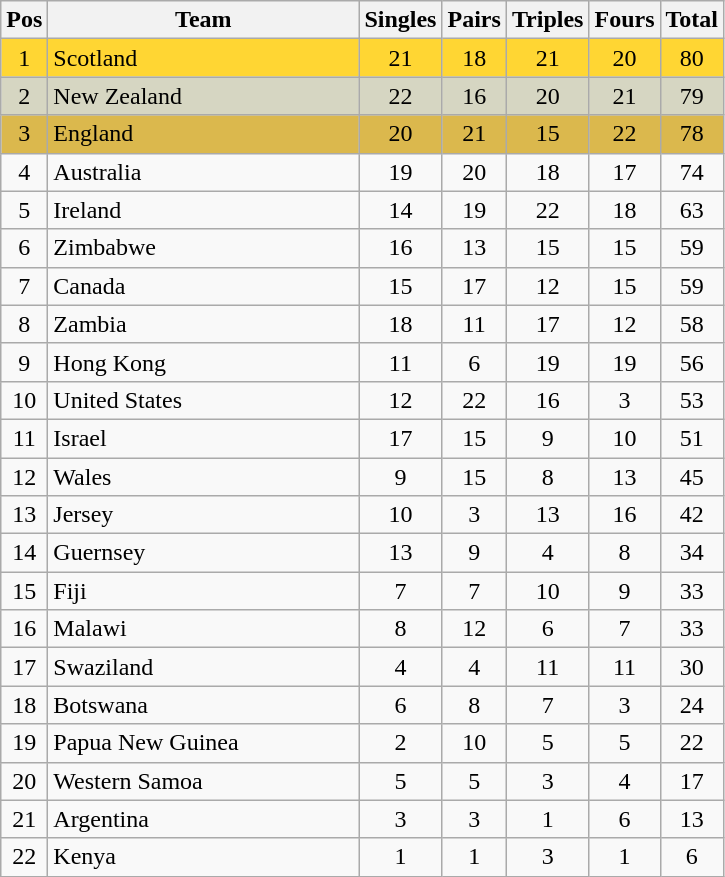<table class="wikitable" style="font-size: 100%">
<tr>
<th width=20>Pos</th>
<th width=200>Team</th>
<th width=20>Singles</th>
<th width=20>Pairs</th>
<th width=20>Triples</th>
<th width=20>Fours</th>
<th width=20>Total</th>
</tr>
<tr align=center style="background: #FFD633;">
<td>1</td>
<td align="left"> Scotland</td>
<td>21</td>
<td>18</td>
<td>21</td>
<td>20</td>
<td>80</td>
</tr>
<tr align=center style="background: #D6D6C2;">
<td>2</td>
<td align="left"> New Zealand</td>
<td>22</td>
<td>16</td>
<td>20</td>
<td>21</td>
<td>79</td>
</tr>
<tr align=center style="background: #DBB84D;">
<td>3</td>
<td align="left"> England</td>
<td>20</td>
<td>21</td>
<td>15</td>
<td>22</td>
<td>78</td>
</tr>
<tr align=center>
<td>4</td>
<td align="left"> Australia</td>
<td>19</td>
<td>20</td>
<td>18</td>
<td>17</td>
<td>74</td>
</tr>
<tr align=center>
<td>5</td>
<td align="left"> Ireland</td>
<td>14</td>
<td>19</td>
<td>22</td>
<td>18</td>
<td>63</td>
</tr>
<tr align=center>
<td>6</td>
<td align="left"> Zimbabwe</td>
<td>16</td>
<td>13</td>
<td>15</td>
<td>15</td>
<td>59</td>
</tr>
<tr align=center>
<td>7</td>
<td align="left"> Canada</td>
<td>15</td>
<td>17</td>
<td>12</td>
<td>15</td>
<td>59</td>
</tr>
<tr align=center>
<td>8</td>
<td align="left"> Zambia</td>
<td>18</td>
<td>11</td>
<td>17</td>
<td>12</td>
<td>58</td>
</tr>
<tr align=center>
<td>9</td>
<td align="left"> Hong Kong</td>
<td>11</td>
<td>6</td>
<td>19</td>
<td>19</td>
<td>56</td>
</tr>
<tr align=center>
<td>10</td>
<td align="left"> United States</td>
<td>12</td>
<td>22</td>
<td>16</td>
<td>3</td>
<td>53</td>
</tr>
<tr align=center>
<td>11</td>
<td align="left"> Israel</td>
<td>17</td>
<td>15</td>
<td>9</td>
<td>10</td>
<td>51</td>
</tr>
<tr align=center>
<td>12</td>
<td align="left"> Wales</td>
<td>9</td>
<td>15</td>
<td>8</td>
<td>13</td>
<td>45</td>
</tr>
<tr align=center>
<td>13</td>
<td align="left"> Jersey</td>
<td>10</td>
<td>3</td>
<td>13</td>
<td>16</td>
<td>42</td>
</tr>
<tr align=center>
<td>14</td>
<td align="left"> Guernsey</td>
<td>13</td>
<td>9</td>
<td>4</td>
<td>8</td>
<td>34</td>
</tr>
<tr align=center>
<td>15</td>
<td align="left"> Fiji</td>
<td>7</td>
<td>7</td>
<td>10</td>
<td>9</td>
<td>33</td>
</tr>
<tr align=center>
<td>16</td>
<td align="left"> Malawi</td>
<td>8</td>
<td>12</td>
<td>6</td>
<td>7</td>
<td>33</td>
</tr>
<tr align=center>
<td>17</td>
<td align="left"> Swaziland</td>
<td>4</td>
<td>4</td>
<td>11</td>
<td>11</td>
<td>30</td>
</tr>
<tr align=center>
<td>18</td>
<td align="left"> Botswana</td>
<td>6</td>
<td>8</td>
<td>7</td>
<td>3</td>
<td>24</td>
</tr>
<tr align=center>
<td>19</td>
<td align="left"> Papua New Guinea</td>
<td>2</td>
<td>10</td>
<td>5</td>
<td>5</td>
<td>22</td>
</tr>
<tr align=center>
<td>20</td>
<td align="left"> Western Samoa</td>
<td>5</td>
<td>5</td>
<td>3</td>
<td>4</td>
<td>17</td>
</tr>
<tr align=center>
<td>21</td>
<td align="left"> Argentina</td>
<td>3</td>
<td>3</td>
<td>1</td>
<td>6</td>
<td>13</td>
</tr>
<tr align=center>
<td>22</td>
<td align="left"> Kenya</td>
<td>1</td>
<td>1</td>
<td>3</td>
<td>1</td>
<td>6</td>
</tr>
</table>
